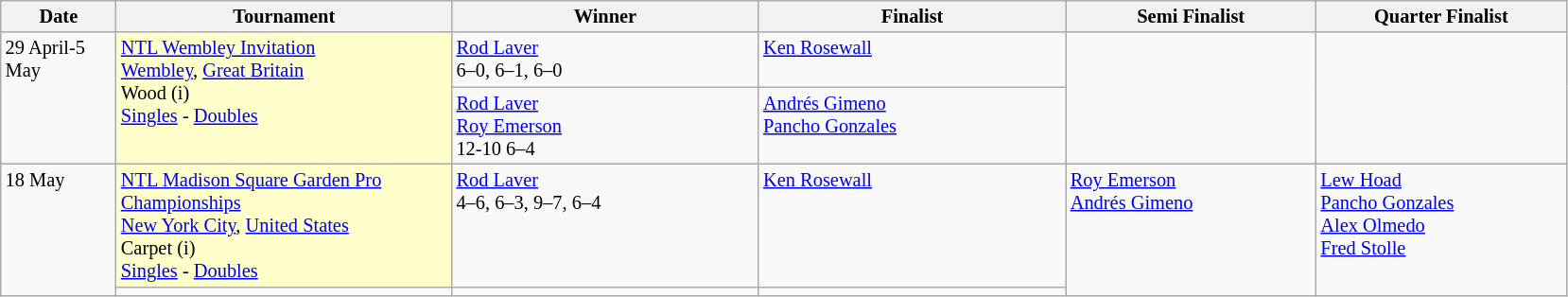<table class="wikitable" style="font-size:85%;">
<tr>
<th width="75">Date</th>
<th width="230">Tournament</th>
<th width="210">Winner</th>
<th width="210">Finalist</th>
<th width="170">Semi Finalist</th>
<th width="170">Quarter Finalist</th>
</tr>
<tr valign=top>
<td rowspan=2>29 April-5 May </td>
<td style="background:#ffc;" rowspan=2><a href='#'>NTL Wembley Invitation</a><br> <a href='#'>Wembley</a>, <a href='#'>Great Britain</a><br>Wood (i)<br> <a href='#'>Singles</a> - <a href='#'>Doubles</a></td>
<td> <a href='#'>Rod Laver</a><br>6–0, 6–1, 6–0</td>
<td> <a href='#'>Ken Rosewall</a></td>
<td rowspan=2></td>
<td rowspan=2></td>
</tr>
<tr valign=top>
<td> <a href='#'>Rod Laver</a><br> <a href='#'>Roy Emerson</a><br>12-10 6–4</td>
<td> <a href='#'>Andrés Gimeno</a><br> <a href='#'>Pancho Gonzales</a></td>
</tr>
<tr valign=top>
<td rowspan=2>18 May</td>
<td style="background:#ffc;" =2><a href='#'>NTL Madison Square Garden Pro Championships</a><br> <a href='#'>New York City</a>, <a href='#'>United States</a><br>Carpet (i)<br><a href='#'>Singles</a> - <a href='#'>Doubles</a></td>
<td> <a href='#'>Rod Laver</a><br>4–6, 6–3, 9–7, 6–4</td>
<td> <a href='#'>Ken Rosewall</a></td>
<td rowspan=2> <a href='#'>Roy Emerson</a><br> <a href='#'>Andrés Gimeno</a></td>
<td rowspan=2> <a href='#'>Lew Hoad</a><br> <a href='#'>Pancho Gonzales</a><br> <a href='#'>Alex Olmedo</a><br> <a href='#'>Fred Stolle</a></td>
</tr>
<tr valign=top>
<td></td>
<td></td>
</tr>
</table>
